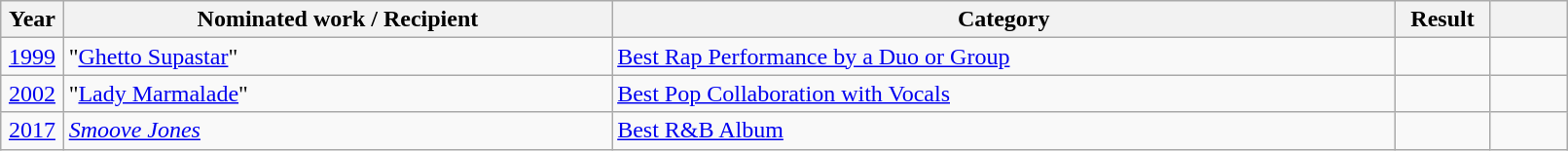<table class="wikitable plainrowheaders" style="width:85%;">
<tr>
<th scope="col" style="width:4%;">Year</th>
<th scope="col" style="width:35%;">Nominated work / Recipient</th>
<th scope="col" style="width:50%;">Category</th>
<th scope="col" style="width:6%;">Result</th>
<th scope="col" style="width:6%;"></th>
</tr>
<tr>
<td align="center"><a href='#'>1999</a></td>
<td>"<a href='#'>Ghetto Supastar</a>"</td>
<td><a href='#'>Best Rap Performance by a Duo or Group</a></td>
<td></td>
<td></td>
</tr>
<tr>
<td align="center"><a href='#'>2002</a></td>
<td>"<a href='#'>Lady Marmalade</a>"</td>
<td><a href='#'>Best Pop Collaboration with Vocals</a></td>
<td></td>
<td></td>
</tr>
<tr>
<td align="center"><a href='#'>2017</a></td>
<td><em><a href='#'>Smoove Jones</a></em></td>
<td><a href='#'>Best R&B Album</a></td>
<td></td>
<td></td>
</tr>
</table>
